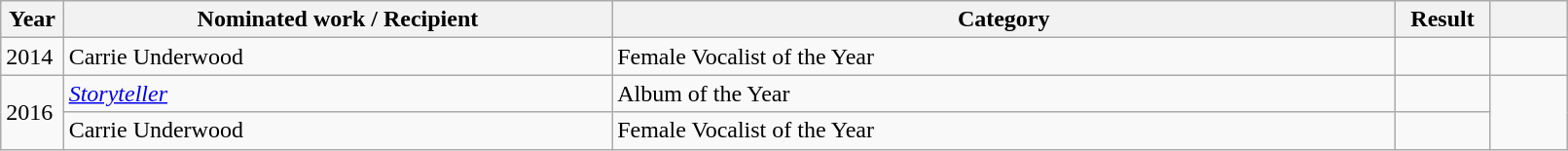<table class="wikitable plainrowheaders" style="width:85%;">
<tr>
<th scope="col" style="width:4%;">Year</th>
<th scope="col" style="width:35%;">Nominated work / Recipient</th>
<th scope="col" style="width:50%;">Category</th>
<th scope="col" style="width:6%;">Result</th>
<th scope="col" style="width:6%;"></th>
</tr>
<tr>
<td>2014</td>
<td>Carrie Underwood</td>
<td>Female Vocalist of the Year</td>
<td></td>
<td></td>
</tr>
<tr>
<td rowspan="2">2016</td>
<td><a href='#'><em>Storyteller</em></a></td>
<td>Album of the Year</td>
<td></td>
<td rowspan="2"></td>
</tr>
<tr>
<td>Carrie Underwood</td>
<td>Female Vocalist of the Year</td>
<td></td>
</tr>
</table>
